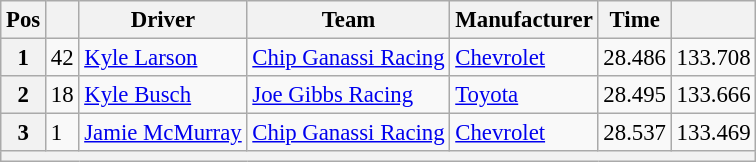<table class="wikitable" style="font-size:95%">
<tr>
<th>Pos</th>
<th></th>
<th>Driver</th>
<th>Team</th>
<th>Manufacturer</th>
<th>Time</th>
<th></th>
</tr>
<tr>
<th>1</th>
<td>42</td>
<td><a href='#'>Kyle Larson</a></td>
<td><a href='#'>Chip Ganassi Racing</a></td>
<td><a href='#'>Chevrolet</a></td>
<td>28.486</td>
<td>133.708</td>
</tr>
<tr>
<th>2</th>
<td>18</td>
<td><a href='#'>Kyle Busch</a></td>
<td><a href='#'>Joe Gibbs Racing</a></td>
<td><a href='#'>Toyota</a></td>
<td>28.495</td>
<td>133.666</td>
</tr>
<tr>
<th>3</th>
<td>1</td>
<td><a href='#'>Jamie McMurray</a></td>
<td><a href='#'>Chip Ganassi Racing</a></td>
<td><a href='#'>Chevrolet</a></td>
<td>28.537</td>
<td>133.469</td>
</tr>
<tr>
<th colspan="7"></th>
</tr>
</table>
